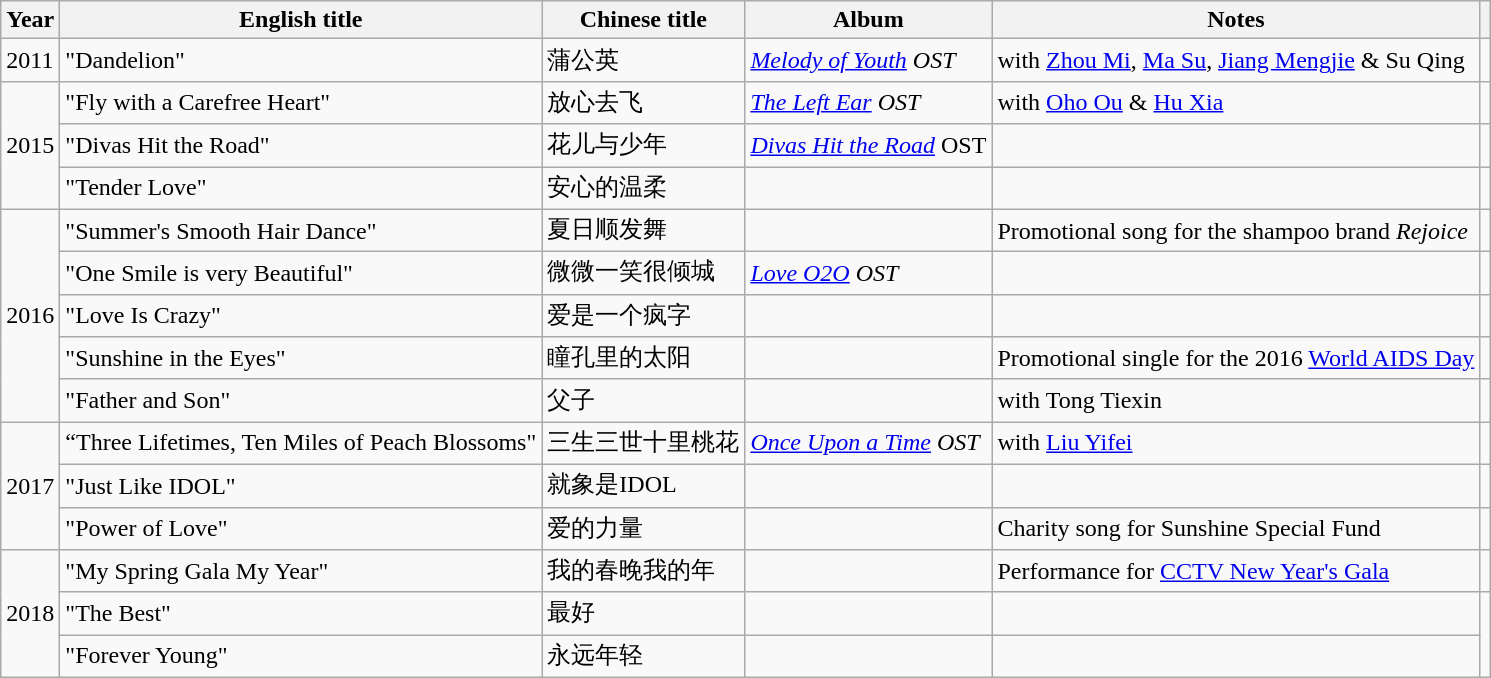<table class="wikitable">
<tr>
<th>Year</th>
<th>English title</th>
<th>Chinese title</th>
<th>Album</th>
<th>Notes</th>
<th class="unsortable"></th>
</tr>
<tr>
<td>2011</td>
<td>"Dandelion"</td>
<td>蒲公英</td>
<td><em><a href='#'>Melody of Youth</a> OST</em></td>
<td>with <a href='#'>Zhou Mi</a>, <a href='#'>Ma Su</a>, <a href='#'>Jiang Mengjie</a> & Su Qing</td>
<td></td>
</tr>
<tr>
<td rowspan="3">2015</td>
<td>"Fly with a Carefree Heart"</td>
<td>放心去飞</td>
<td><em><a href='#'>The Left Ear</a> OST</em></td>
<td>with <a href='#'>Oho Ou</a> & <a href='#'>Hu Xia</a></td>
<td></td>
</tr>
<tr>
<td>"Divas Hit the Road"</td>
<td>花儿与少年</td>
<td><em><a href='#'>Divas Hit the Road</a></em> OST</td>
<td></td>
<td></td>
</tr>
<tr>
<td>"Tender Love"</td>
<td>安心的温柔</td>
<td></td>
<td></td>
<td></td>
</tr>
<tr>
<td rowspan="5">2016</td>
<td>"Summer's Smooth Hair Dance"</td>
<td>夏日顺发舞</td>
<td></td>
<td>Promotional song for the shampoo brand <em>Rejoice</em></td>
<td></td>
</tr>
<tr>
<td>"One Smile is very Beautiful"</td>
<td>微微一笑很倾城</td>
<td><em><a href='#'>Love O2O</a> OST</em></td>
<td></td>
<td></td>
</tr>
<tr>
<td>"Love Is Crazy"</td>
<td>爱是一个疯字</td>
<td></td>
<td></td>
<td></td>
</tr>
<tr>
<td>"Sunshine in the Eyes"</td>
<td>瞳孔里的太阳</td>
<td></td>
<td>Promotional single for the 2016 <a href='#'>World AIDS Day</a></td>
<td></td>
</tr>
<tr>
<td>"Father and Son"</td>
<td>父子</td>
<td></td>
<td>with Tong Tiexin</td>
<td></td>
</tr>
<tr>
<td rowspan="3">2017</td>
<td>“Three Lifetimes, Ten Miles of Peach Blossoms"</td>
<td>三生三世十里桃花</td>
<td><em><a href='#'>Once Upon a Time</a> OST</em></td>
<td>with <a href='#'>Liu Yifei</a></td>
<td></td>
</tr>
<tr>
<td>"Just Like IDOL"</td>
<td>就象是IDOL</td>
<td></td>
<td></td>
<td></td>
</tr>
<tr>
<td>"Power of Love"</td>
<td>爱的力量</td>
<td></td>
<td>Charity song for Sunshine Special Fund</td>
<td></td>
</tr>
<tr>
<td rowspan=3>2018</td>
<td>"My Spring Gala My Year"</td>
<td>我的春晚我的年</td>
<td></td>
<td>Performance for <a href='#'>CCTV New Year's Gala</a></td>
<td></td>
</tr>
<tr>
<td>"The Best"</td>
<td>最好</td>
<td></td>
<td></td>
<td rowspan="2"></td>
</tr>
<tr>
<td>"Forever Young"</td>
<td>永远年轻</td>
<td></td>
<td></td>
</tr>
</table>
